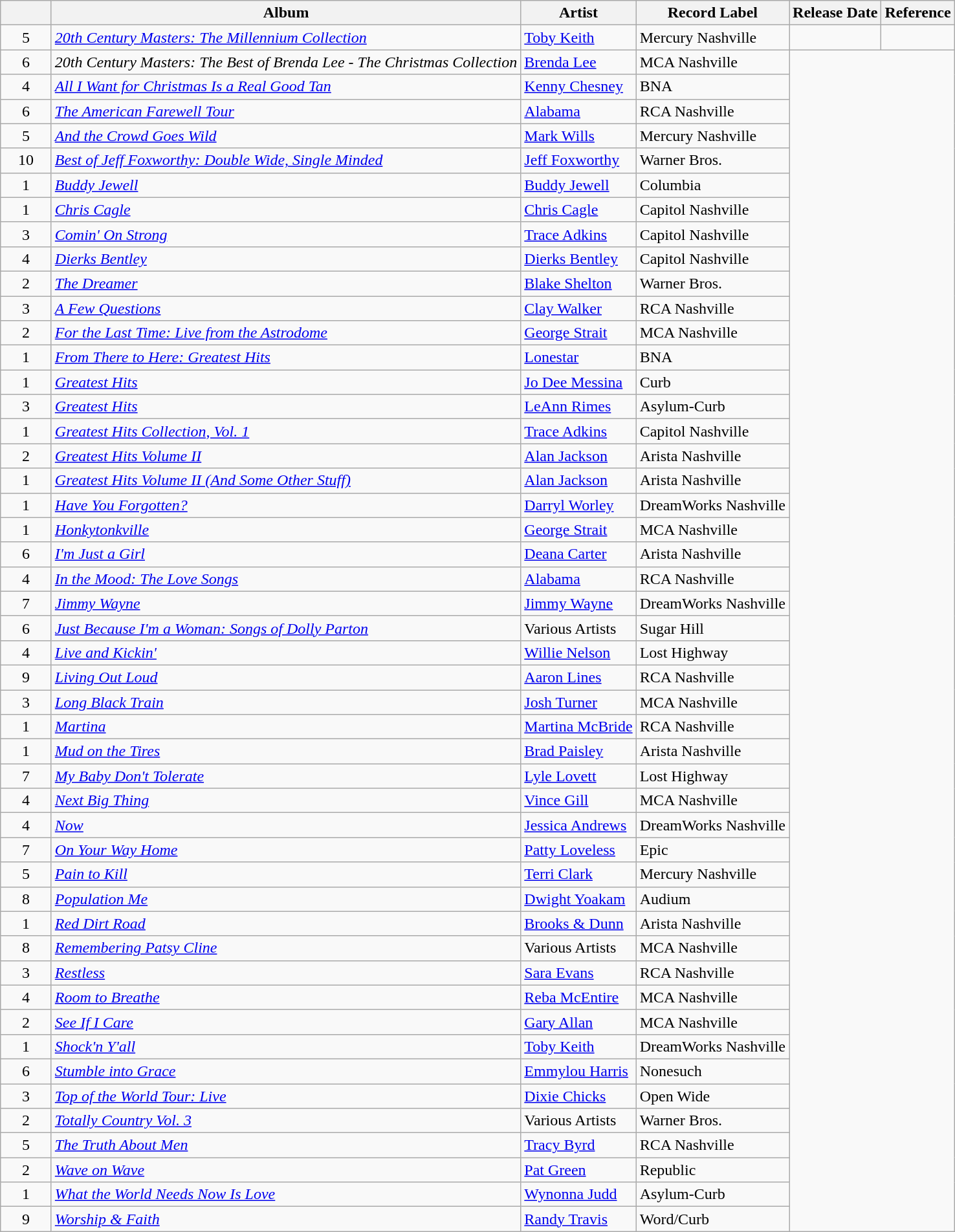<table class="wikitable sortable">
<tr>
<th width=45></th>
<th>Album</th>
<th>Artist</th>
<th>Record Label</th>
<th>Release Date</th>
<th>Reference</th>
</tr>
<tr>
<td align="center">5</td>
<td><em><a href='#'>20th Century Masters: The Millennium Collection</a></em></td>
<td><a href='#'>Toby Keith</a></td>
<td>Mercury Nashville</td>
<td></td>
<td></td>
</tr>
<tr>
<td align="center">6</td>
<td><em>20th Century Masters: The Best of Brenda Lee - The Christmas Collection</em></td>
<td><a href='#'>Brenda Lee</a></td>
<td>MCA Nashville</td>
</tr>
<tr>
<td align="center">4</td>
<td><em><a href='#'>All I Want for Christmas Is a Real Good Tan</a></em></td>
<td><a href='#'>Kenny Chesney</a></td>
<td>BNA</td>
</tr>
<tr>
<td align="center">6</td>
<td><em><a href='#'>The American Farewell Tour</a></em></td>
<td><a href='#'>Alabama</a></td>
<td>RCA Nashville</td>
</tr>
<tr>
<td align="center">5</td>
<td><em><a href='#'>And the Crowd Goes Wild</a></em></td>
<td><a href='#'>Mark Wills</a></td>
<td>Mercury Nashville</td>
</tr>
<tr>
<td align="center">10</td>
<td><em><a href='#'>Best of Jeff Foxworthy: Double Wide, Single Minded</a></em></td>
<td><a href='#'>Jeff Foxworthy</a></td>
<td>Warner Bros.</td>
</tr>
<tr>
<td align="center">1</td>
<td><em><a href='#'>Buddy Jewell</a></em></td>
<td><a href='#'>Buddy Jewell</a></td>
<td>Columbia</td>
</tr>
<tr>
<td align="center">1</td>
<td><em><a href='#'>Chris Cagle</a></em></td>
<td><a href='#'>Chris Cagle</a></td>
<td>Capitol Nashville</td>
</tr>
<tr>
<td align="center">3</td>
<td><em><a href='#'>Comin' On Strong</a></em></td>
<td><a href='#'>Trace Adkins</a></td>
<td>Capitol Nashville</td>
</tr>
<tr>
<td align="center">4</td>
<td><em><a href='#'>Dierks Bentley</a></em></td>
<td><a href='#'>Dierks Bentley</a></td>
<td>Capitol Nashville</td>
</tr>
<tr>
<td align="center">2</td>
<td><em><a href='#'>The Dreamer</a></em></td>
<td><a href='#'>Blake Shelton</a></td>
<td>Warner Bros.</td>
</tr>
<tr>
<td align="center">3</td>
<td><em><a href='#'>A Few Questions</a></em></td>
<td><a href='#'>Clay Walker</a></td>
<td>RCA Nashville</td>
</tr>
<tr>
<td align="center">2</td>
<td><em><a href='#'>For the Last Time: Live from the Astrodome</a></em></td>
<td><a href='#'>George Strait</a></td>
<td>MCA Nashville</td>
</tr>
<tr>
<td align="center">1</td>
<td><em><a href='#'>From There to Here: Greatest Hits</a></em></td>
<td><a href='#'>Lonestar</a></td>
<td>BNA</td>
</tr>
<tr>
<td align="center">1</td>
<td><em><a href='#'>Greatest Hits</a></em></td>
<td><a href='#'>Jo Dee Messina</a></td>
<td>Curb</td>
</tr>
<tr>
<td align="center">3</td>
<td><em><a href='#'>Greatest Hits</a></em></td>
<td><a href='#'>LeAnn Rimes</a></td>
<td>Asylum-Curb</td>
</tr>
<tr>
<td align="center">1</td>
<td><em><a href='#'>Greatest Hits Collection, Vol. 1</a></em></td>
<td><a href='#'>Trace Adkins</a></td>
<td>Capitol Nashville</td>
</tr>
<tr>
<td align="center">2</td>
<td><em><a href='#'>Greatest Hits Volume II</a></em></td>
<td><a href='#'>Alan Jackson</a></td>
<td>Arista Nashville</td>
</tr>
<tr>
<td align="center">1</td>
<td><em><a href='#'>Greatest Hits Volume II (And Some Other Stuff)</a></em></td>
<td><a href='#'>Alan Jackson</a></td>
<td>Arista Nashville</td>
</tr>
<tr>
<td align="center">1</td>
<td><em><a href='#'>Have You Forgotten?</a></em></td>
<td><a href='#'>Darryl Worley</a></td>
<td>DreamWorks Nashville</td>
</tr>
<tr>
<td align="center">1</td>
<td><em><a href='#'>Honkytonkville</a></em></td>
<td><a href='#'>George Strait</a></td>
<td>MCA Nashville</td>
</tr>
<tr>
<td align="center">6</td>
<td><em><a href='#'>I'm Just a Girl</a></em></td>
<td><a href='#'>Deana Carter</a></td>
<td>Arista Nashville</td>
</tr>
<tr>
<td align="center">4</td>
<td><em><a href='#'>In the Mood: The Love Songs</a></em></td>
<td><a href='#'>Alabama</a></td>
<td>RCA Nashville</td>
</tr>
<tr>
<td align="center">7</td>
<td><em><a href='#'>Jimmy Wayne</a></em></td>
<td><a href='#'>Jimmy Wayne</a></td>
<td>DreamWorks Nashville</td>
</tr>
<tr>
<td align="center">6</td>
<td><em><a href='#'>Just Because I'm a Woman: Songs of Dolly Parton</a></em></td>
<td>Various Artists</td>
<td>Sugar Hill</td>
</tr>
<tr>
<td align="center">4</td>
<td><em><a href='#'>Live and Kickin'</a></em></td>
<td><a href='#'>Willie Nelson</a></td>
<td>Lost Highway</td>
</tr>
<tr>
<td align="center">9</td>
<td><em><a href='#'>Living Out Loud</a></em></td>
<td><a href='#'>Aaron Lines</a></td>
<td>RCA Nashville</td>
</tr>
<tr>
<td align="center">3</td>
<td><em><a href='#'>Long Black Train</a></em></td>
<td><a href='#'>Josh Turner</a></td>
<td>MCA Nashville</td>
</tr>
<tr>
<td align="center">1</td>
<td><em><a href='#'>Martina</a></em></td>
<td><a href='#'>Martina McBride</a></td>
<td>RCA Nashville</td>
</tr>
<tr>
<td align="center">1</td>
<td><em><a href='#'>Mud on the Tires</a></em></td>
<td><a href='#'>Brad Paisley</a></td>
<td>Arista Nashville</td>
</tr>
<tr>
<td align="center">7</td>
<td><em><a href='#'>My Baby Don't Tolerate</a></em></td>
<td><a href='#'>Lyle Lovett</a></td>
<td>Lost Highway</td>
</tr>
<tr>
<td align="center">4</td>
<td><em><a href='#'>Next Big Thing</a></em></td>
<td><a href='#'>Vince Gill</a></td>
<td>MCA Nashville</td>
</tr>
<tr>
<td align="center">4</td>
<td><em><a href='#'>Now</a></em></td>
<td><a href='#'>Jessica Andrews</a></td>
<td>DreamWorks Nashville</td>
</tr>
<tr>
<td align="center">7</td>
<td><em><a href='#'>On Your Way Home</a></em></td>
<td><a href='#'>Patty Loveless</a></td>
<td>Epic</td>
</tr>
<tr>
<td align="center">5</td>
<td><em><a href='#'>Pain to Kill</a></em></td>
<td><a href='#'>Terri Clark</a></td>
<td>Mercury Nashville</td>
</tr>
<tr>
<td align="center">8</td>
<td><em><a href='#'>Population Me</a></em></td>
<td><a href='#'>Dwight Yoakam</a></td>
<td>Audium</td>
</tr>
<tr>
<td align="center">1</td>
<td><em><a href='#'>Red Dirt Road</a></em></td>
<td><a href='#'>Brooks & Dunn</a></td>
<td>Arista Nashville</td>
</tr>
<tr>
<td align="center">8</td>
<td><em><a href='#'>Remembering Patsy Cline</a></em></td>
<td>Various Artists</td>
<td>MCA Nashville</td>
</tr>
<tr>
<td align="center">3</td>
<td><em><a href='#'>Restless</a></em></td>
<td><a href='#'>Sara Evans</a></td>
<td>RCA Nashville</td>
</tr>
<tr>
<td align="center">4</td>
<td><em><a href='#'>Room to Breathe</a></em></td>
<td><a href='#'>Reba McEntire</a></td>
<td>MCA Nashville</td>
</tr>
<tr>
<td align="center">2</td>
<td><em><a href='#'>See If I Care</a></em></td>
<td><a href='#'>Gary Allan</a></td>
<td>MCA Nashville</td>
</tr>
<tr>
<td align="center">1</td>
<td><em><a href='#'>Shock'n Y'all</a></em></td>
<td><a href='#'>Toby Keith</a></td>
<td>DreamWorks Nashville</td>
</tr>
<tr>
<td align="center">6</td>
<td><em><a href='#'>Stumble into Grace</a></em></td>
<td><a href='#'>Emmylou Harris</a></td>
<td>Nonesuch</td>
</tr>
<tr>
<td align="center">3</td>
<td><em><a href='#'>Top of the World Tour: Live</a></em></td>
<td><a href='#'>Dixie Chicks</a></td>
<td>Open Wide</td>
</tr>
<tr>
<td align="center">2</td>
<td><em><a href='#'>Totally Country Vol. 3</a></em></td>
<td>Various Artists</td>
<td>Warner Bros.</td>
</tr>
<tr>
<td align="center">5</td>
<td><em><a href='#'>The Truth About Men</a></em></td>
<td><a href='#'>Tracy Byrd</a></td>
<td>RCA Nashville</td>
</tr>
<tr>
<td align="center">2</td>
<td><em><a href='#'>Wave on Wave</a></em></td>
<td><a href='#'>Pat Green</a></td>
<td>Republic</td>
</tr>
<tr>
<td align="center">1</td>
<td><em><a href='#'>What the World Needs Now Is Love</a></em></td>
<td><a href='#'>Wynonna Judd</a></td>
<td>Asylum-Curb</td>
</tr>
<tr>
<td align="center">9</td>
<td><em><a href='#'>Worship & Faith</a></em></td>
<td><a href='#'>Randy Travis</a></td>
<td>Word/Curb</td>
</tr>
</table>
